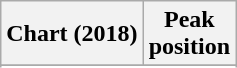<table class="wikitable sortable plainrowheaders">
<tr>
<th scope="col">Chart (2018)</th>
<th scope="col">Peak<br> position</th>
</tr>
<tr>
</tr>
<tr>
</tr>
<tr>
</tr>
</table>
